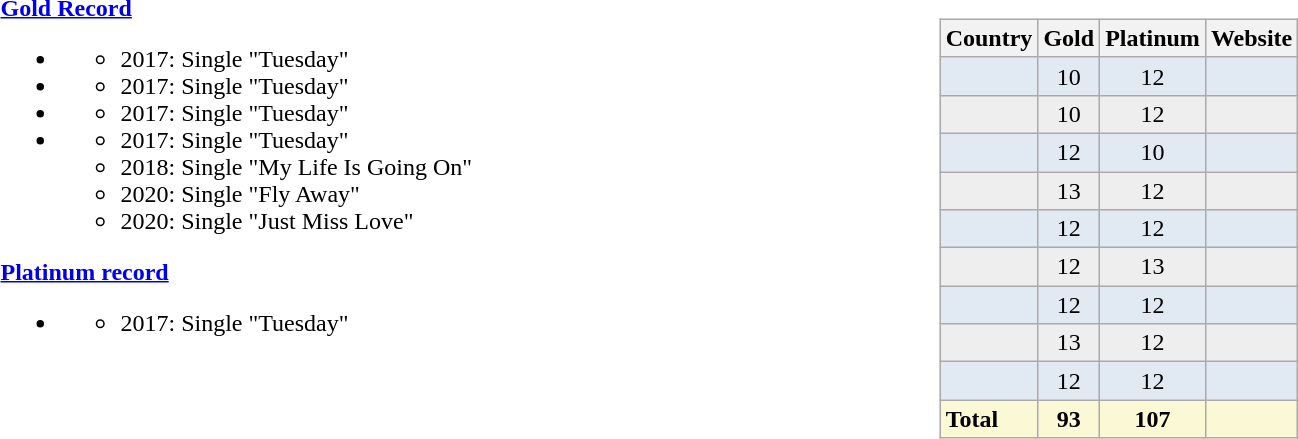<table style="background-color:transparent; width:90%;">
<tr>
<td style="vertical-align:top;"><br><strong><a href='#'>Gold Record</a></strong><ul><li><strong></strong><ul><li>2017: Single "Tuesday"</li></ul></li><li><strong></strong><ul><li>2017: Single "Tuesday"</li></ul></li><li><strong></strong><ul><li>2017: Single "Tuesday"</li></ul></li><li><strong></strong><ul><li>2017: Single "Tuesday"</li><li>2018: Single "My Life Is Going On"</li><li>2020: Single "Fly Away"</li><li>2020: Single "Just Miss Love"</li></ul></li></ul><strong><a href='#'>Platinum record</a></strong><ul><li><strong></strong><ul><li>2017: Single "Tuesday"</li></ul></li></ul></td>
<td style="vertical-align:top;"><br><table class="wikitable sortable">
<tr class="hintergrundfarbe8">
<th>Country</th>
<th> Gold</th>
<th> Platinum</th>
<th>Website</th>
</tr>
<tr style="background-color:#E1E9F3;">
<td></td>
<td align="center">10</td>
<td align="center">12</td>
<td></td>
</tr>
<tr style="background-color:#eeeeee;">
<td></td>
<td align="center">10</td>
<td align="center">12</td>
<td></td>
</tr>
<tr style="background-color:#E1E9F3;">
<td></td>
<td align="center">12</td>
<td align="center">10</td>
<td></td>
</tr>
<tr style="background-color:#eeeeee;">
<td></td>
<td align="center">13</td>
<td align="center">12</td>
<td></td>
</tr>
<tr style="background-color:#E1E9F3;">
<td></td>
<td align="center">12</td>
<td align="center">12</td>
<td></td>
</tr>
<tr style="background-color:#eeeeee;">
<td></td>
<td align="center">12</td>
<td align="center">13</td>
<td></td>
</tr>
<tr style="background-color:#E1E9F3;">
<td></td>
<td align="center">12</td>
<td align="center">12</td>
<td></td>
</tr>
<tr style="background-color:#eeeeee;">
<td></td>
<td align="center">13</td>
<td align="center">12</td>
<td></td>
</tr>
<tr style="background-color:#E1E9F3;">
<td></td>
<td align="center">12</td>
<td align="center">12</td>
<td></td>
</tr>
<tr bgcolor="#fbf8d6">
<td><strong>Total</strong></td>
<td align="center"><strong>93</strong></td>
<td align="center"><strong>107</strong></td>
<td></td>
</tr>
</table>
</td>
</tr>
</table>
